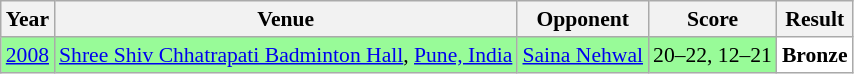<table class="sortable wikitable" style="font-size: 90%;">
<tr>
<th>Year</th>
<th>Venue</th>
<th>Opponent</th>
<th>Score</th>
<th>Result</th>
</tr>
<tr style="background:#98FB98">
<td align="center"><a href='#'>2008</a></td>
<td align="left"><a href='#'>Shree Shiv Chhatrapati Badminton Hall</a>, <a href='#'>Pune, India</a></td>
<td align="left"> <a href='#'>Saina Nehwal</a></td>
<td align="left">20–22, 12–21</td>
<td style="text-align:left; background:white"> <strong>Bronze</strong></td>
</tr>
</table>
